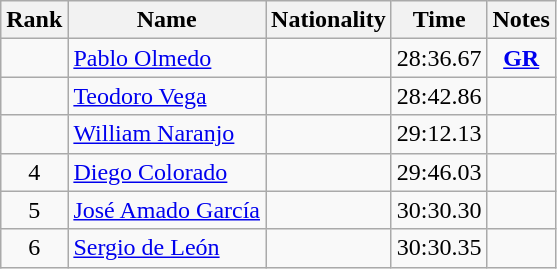<table class="wikitable sortable" style="text-align:center">
<tr>
<th>Rank</th>
<th>Name</th>
<th>Nationality</th>
<th>Time</th>
<th>Notes</th>
</tr>
<tr>
<td></td>
<td align=left><a href='#'>Pablo Olmedo</a></td>
<td align=left></td>
<td>28:36.67</td>
<td><strong><a href='#'>GR</a></strong></td>
</tr>
<tr>
<td></td>
<td align=left><a href='#'>Teodoro Vega</a></td>
<td align=left></td>
<td>28:42.86</td>
<td></td>
</tr>
<tr>
<td></td>
<td align=left><a href='#'>William Naranjo</a></td>
<td align=left></td>
<td>29:12.13</td>
<td></td>
</tr>
<tr>
<td>4</td>
<td align=left><a href='#'>Diego Colorado</a></td>
<td align=left></td>
<td>29:46.03</td>
<td></td>
</tr>
<tr>
<td>5</td>
<td align=left><a href='#'>José Amado García</a></td>
<td align=left></td>
<td>30:30.30</td>
<td></td>
</tr>
<tr>
<td>6</td>
<td align=left><a href='#'>Sergio de León</a></td>
<td align=left></td>
<td>30:30.35</td>
<td></td>
</tr>
</table>
